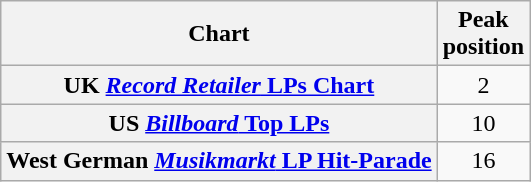<table class="wikitable sortable plainrowheaders" style="text-align:center">
<tr>
<th scope="col">Chart</th>
<th scope="col">Peak<br>position</th>
</tr>
<tr>
<th scope="row">UK <a href='#'><em>Record Retailer</em> LPs Chart</a></th>
<td>2</td>
</tr>
<tr>
<th scope="row">US <a href='#'><em>Billboard</em> Top LPs</a></th>
<td>10</td>
</tr>
<tr>
<th scope="row">West German <a href='#'><em>Musikmarkt</em> LP Hit-Parade</a></th>
<td>16</td>
</tr>
</table>
